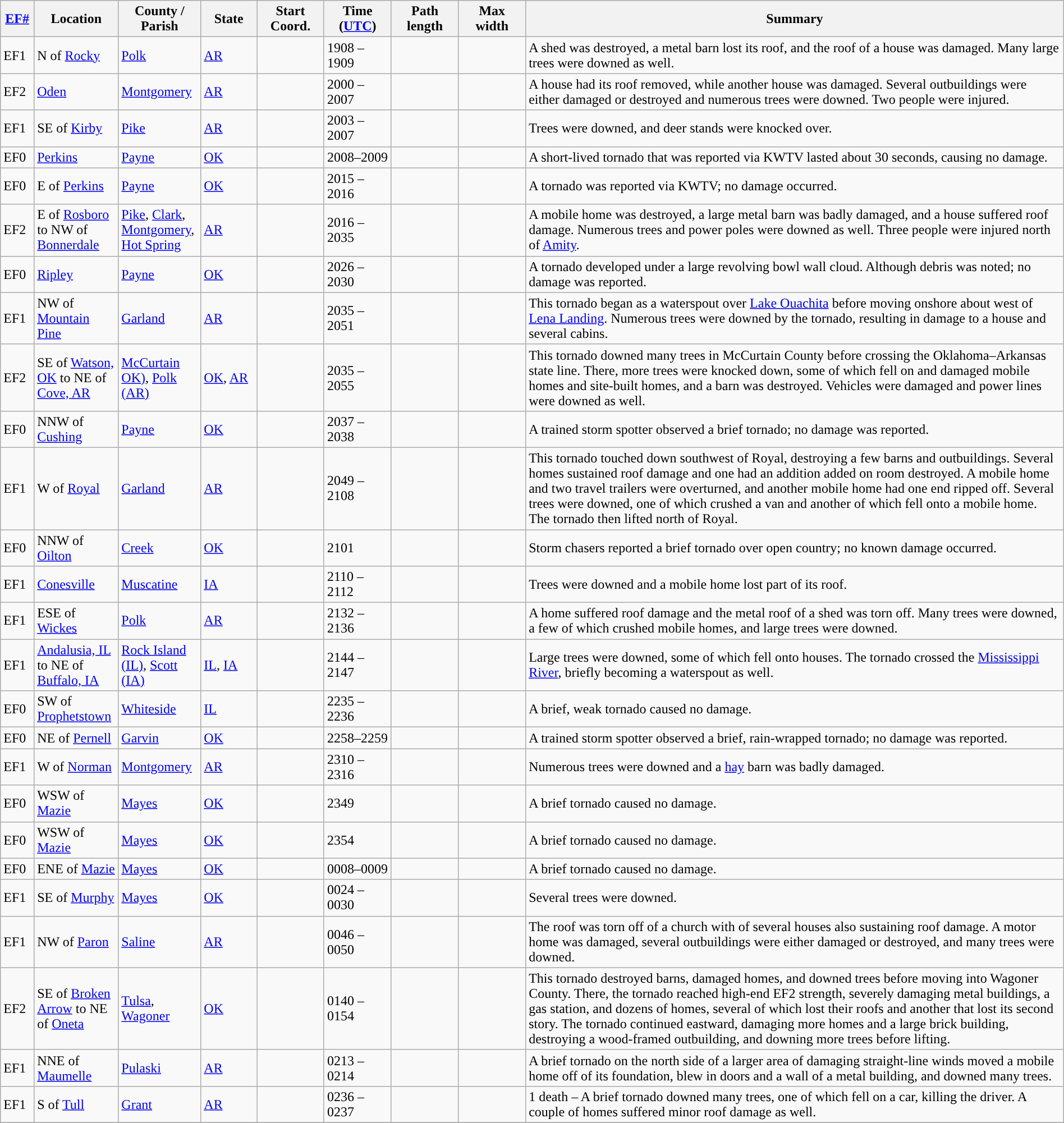<table class="wikitable sortable" style="width:100%;">
<tr>
<th scope="col" width="3%" align="center"><a href='#'>EF#</a></th>
<th scope="col" width="7%" align="center" class="unsortable">Location</th>
<th scope="col" width="6%" align="center" class="unsortable">County / Parish</th>
<th scope="col" width="5%" align="center">State</th>
<th scope="col" width="6%" align="center">Start Coord.</th>
<th scope="col" width="6%" align="center">Time (<a href='#'>UTC</a>)</th>
<th scope="col" width="6%" align="center">Path length</th>
<th scope="col" width="6%" align="center">Max width</th>
<th scope="col" width="48%" class="unsortable" align="center">Summary</th>
</tr>
<tr>
<td>EF1</td>
<td>N of <a href='#'>Rocky</a></td>
<td><a href='#'>Polk</a></td>
<td><a href='#'>AR</a></td>
<td></td>
<td>1908 – 1909</td>
<td></td>
<td></td>
<td>A shed was destroyed, a metal barn lost its roof, and the roof of a house was damaged. Many large trees were downed as well.</td>
</tr>
<tr>
<td>EF2</td>
<td><a href='#'>Oden</a></td>
<td><a href='#'>Montgomery</a></td>
<td><a href='#'>AR</a></td>
<td></td>
<td>2000 – 2007</td>
<td></td>
<td></td>
<td>A house had its roof removed, while another house was damaged. Several outbuildings were either damaged or destroyed and numerous trees were downed. Two people were injured.</td>
</tr>
<tr>
<td>EF1</td>
<td>SE of <a href='#'>Kirby</a></td>
<td><a href='#'>Pike</a></td>
<td><a href='#'>AR</a></td>
<td></td>
<td>2003 – 2007</td>
<td></td>
<td></td>
<td>Trees were downed, and deer stands were knocked over.</td>
</tr>
<tr>
<td>EF0</td>
<td><a href='#'>Perkins</a></td>
<td><a href='#'>Payne</a></td>
<td><a href='#'>OK</a></td>
<td></td>
<td>2008–2009</td>
<td></td>
<td></td>
<td>A short-lived tornado that was reported via KWTV lasted about 30 seconds, causing no damage.</td>
</tr>
<tr>
<td>EF0</td>
<td>E of <a href='#'>Perkins</a></td>
<td><a href='#'>Payne</a></td>
<td><a href='#'>OK</a></td>
<td></td>
<td>2015 – 2016</td>
<td></td>
<td></td>
<td>A tornado was reported via KWTV; no damage occurred.</td>
</tr>
<tr>
<td>EF2</td>
<td>E of <a href='#'>Rosboro</a> to NW of <a href='#'>Bonnerdale</a></td>
<td><a href='#'>Pike</a>, <a href='#'>Clark</a>, <a href='#'>Montgomery</a>, <a href='#'>Hot Spring</a></td>
<td><a href='#'>AR</a></td>
<td></td>
<td>2016 – 2035</td>
<td></td>
<td></td>
<td>A mobile home was destroyed, a large metal barn was badly damaged, and a house suffered roof damage. Numerous trees and power poles were downed as well. Three people were injured north of <a href='#'>Amity</a>.</td>
</tr>
<tr>
<td>EF0</td>
<td><a href='#'>Ripley</a></td>
<td><a href='#'>Payne</a></td>
<td><a href='#'>OK</a></td>
<td></td>
<td>2026 – 2030</td>
<td></td>
<td></td>
<td>A tornado developed under a large revolving bowl wall cloud. Although debris was noted; no damage was reported.</td>
</tr>
<tr>
<td>EF1</td>
<td>NW of <a href='#'>Mountain Pine</a></td>
<td><a href='#'>Garland</a></td>
<td><a href='#'>AR</a></td>
<td></td>
<td>2035 – 2051</td>
<td></td>
<td></td>
<td>This tornado began as a waterspout over <a href='#'>Lake Ouachita</a> before moving onshore about  west of <a href='#'>Lena Landing</a>. Numerous trees were downed by the tornado, resulting in damage to a house and several cabins.</td>
</tr>
<tr>
<td>EF2</td>
<td>SE of <a href='#'>Watson, OK</a> to NE of <a href='#'>Cove, AR</a></td>
<td><a href='#'>McCurtain OK)</a>, <a href='#'>Polk (AR)</a></td>
<td><a href='#'>OK</a>, <a href='#'>AR</a></td>
<td></td>
<td>2035 – 2055</td>
<td></td>
<td></td>
<td>This tornado downed many trees in McCurtain County before crossing the Oklahoma–Arkansas state line. There, more trees were knocked down, some of which fell on and damaged mobile homes and site-built homes, and a barn was destroyed. Vehicles were damaged and power lines were downed as well.</td>
</tr>
<tr>
<td>EF0</td>
<td>NNW of <a href='#'>Cushing</a></td>
<td><a href='#'>Payne</a></td>
<td><a href='#'>OK</a></td>
<td></td>
<td>2037 – 2038</td>
<td></td>
<td></td>
<td>A trained storm spotter observed a brief tornado; no damage was reported.</td>
</tr>
<tr>
<td>EF1</td>
<td>W of <a href='#'>Royal</a></td>
<td><a href='#'>Garland</a></td>
<td><a href='#'>AR</a></td>
<td></td>
<td>2049 – 2108</td>
<td></td>
<td></td>
<td>This tornado touched down southwest of Royal, destroying a few barns and outbuildings. Several homes sustained roof damage and one had an addition added on room destroyed. A mobile home and two travel trailers were overturned, and another mobile home had one end ripped off. Several trees were downed, one of which crushed a van and another of which fell onto a mobile home. The tornado then lifted north of Royal.</td>
</tr>
<tr>
<td>EF0</td>
<td>NNW of <a href='#'>Oilton</a></td>
<td><a href='#'>Creek</a></td>
<td><a href='#'>OK</a></td>
<td></td>
<td>2101</td>
<td></td>
<td></td>
<td>Storm chasers reported a brief tornado over open country; no known damage occurred.</td>
</tr>
<tr>
<td>EF1</td>
<td><a href='#'>Conesville</a></td>
<td><a href='#'>Muscatine</a></td>
<td><a href='#'>IA</a></td>
<td></td>
<td>2110 – 2112</td>
<td></td>
<td></td>
<td>Trees were downed and a mobile home lost part of its roof.</td>
</tr>
<tr>
<td>EF1</td>
<td>ESE of <a href='#'>Wickes</a></td>
<td><a href='#'>Polk</a></td>
<td><a href='#'>AR</a></td>
<td></td>
<td>2132 – 2136</td>
<td></td>
<td></td>
<td>A home suffered roof damage and the metal roof of a shed was torn off. Many trees were downed, a few of which crushed mobile homes, and large trees were downed.</td>
</tr>
<tr>
<td>EF1</td>
<td><a href='#'>Andalusia, IL</a> to NE of <a href='#'>Buffalo, IA</a></td>
<td><a href='#'>Rock Island (IL)</a>, <a href='#'>Scott (IA)</a></td>
<td><a href='#'>IL</a>, <a href='#'>IA</a></td>
<td></td>
<td>2144 – 2147</td>
<td></td>
<td></td>
<td>Large trees were downed, some of which fell onto houses. The tornado crossed the <a href='#'>Mississippi River</a>, briefly becoming a waterspout as well.</td>
</tr>
<tr>
<td>EF0</td>
<td>SW of <a href='#'>Prophetstown</a></td>
<td><a href='#'>Whiteside</a></td>
<td><a href='#'>IL</a></td>
<td></td>
<td>2235 – 2236</td>
<td></td>
<td></td>
<td>A brief, weak tornado caused no damage.</td>
</tr>
<tr>
<td>EF0</td>
<td>NE of <a href='#'>Pernell</a></td>
<td><a href='#'>Garvin</a></td>
<td><a href='#'>OK</a></td>
<td></td>
<td>2258–2259</td>
<td></td>
<td></td>
<td>A trained storm spotter observed a brief, rain-wrapped tornado; no damage was reported.</td>
</tr>
<tr>
<td>EF1</td>
<td>W of <a href='#'>Norman</a></td>
<td><a href='#'>Montgomery</a></td>
<td><a href='#'>AR</a></td>
<td></td>
<td>2310 – 2316</td>
<td></td>
<td></td>
<td>Numerous trees were downed and a <a href='#'>hay</a> barn was badly damaged.</td>
</tr>
<tr>
<td>EF0</td>
<td>WSW of <a href='#'>Mazie</a></td>
<td><a href='#'>Mayes</a></td>
<td><a href='#'>OK</a></td>
<td></td>
<td>2349</td>
<td></td>
<td></td>
<td>A brief tornado caused no damage.</td>
</tr>
<tr>
<td>EF0</td>
<td>WSW of <a href='#'>Mazie</a></td>
<td><a href='#'>Mayes</a></td>
<td><a href='#'>OK</a></td>
<td></td>
<td>2354</td>
<td></td>
<td></td>
<td>A brief tornado caused no damage.</td>
</tr>
<tr>
<td>EF0</td>
<td>ENE of <a href='#'>Mazie</a></td>
<td><a href='#'>Mayes</a></td>
<td><a href='#'>OK</a></td>
<td></td>
<td>0008–0009</td>
<td></td>
<td></td>
<td>A brief tornado caused no damage.</td>
</tr>
<tr>
<td>EF1</td>
<td>SE of <a href='#'>Murphy</a></td>
<td><a href='#'>Mayes</a></td>
<td><a href='#'>OK</a></td>
<td></td>
<td>0024 – 0030</td>
<td></td>
<td></td>
<td>Several trees were downed.</td>
</tr>
<tr>
<td>EF1</td>
<td>NW of <a href='#'>Paron</a></td>
<td><a href='#'>Saline</a></td>
<td><a href='#'>AR</a></td>
<td></td>
<td>0046 – 0050</td>
<td></td>
<td></td>
<td>The roof was torn off of a church with of several houses also sustaining roof damage. A motor home was damaged, several outbuildings were either damaged or destroyed, and many trees were downed.</td>
</tr>
<tr>
<td>EF2</td>
<td>SE of <a href='#'>Broken Arrow</a> to NE of <a href='#'>Oneta</a></td>
<td><a href='#'>Tulsa</a>, <a href='#'>Wagoner</a></td>
<td><a href='#'>OK</a></td>
<td></td>
<td>0140 – 0154</td>
<td></td>
<td></td>
<td>This tornado destroyed barns, damaged homes, and downed trees before moving into Wagoner County. There, the tornado reached high-end EF2 strength, severely damaging metal buildings, a gas station, and dozens of homes, several of which lost their roofs and another that lost its second story. The tornado continued eastward, damaging more homes and a large brick building, destroying a wood-framed outbuilding, and downing more trees before lifting.</td>
</tr>
<tr>
<td>EF1</td>
<td>NNE of <a href='#'>Maumelle</a></td>
<td><a href='#'>Pulaski</a></td>
<td><a href='#'>AR</a></td>
<td></td>
<td>0213 – 0214</td>
<td></td>
<td></td>
<td>A brief tornado on the north side of a larger area of damaging straight-line winds moved a mobile home off of its foundation, blew in doors and a wall of a metal building, and downed many trees.</td>
</tr>
<tr>
<td>EF1</td>
<td>S of <a href='#'>Tull</a></td>
<td><a href='#'>Grant</a></td>
<td><a href='#'>AR</a></td>
<td></td>
<td>0236 – 0237</td>
<td></td>
<td></td>
<td>1 death – A brief tornado downed many trees, one of which fell on a car, killing the driver. A couple of homes suffered minor roof damage as well.</td>
</tr>
<tr>
</tr>
</table>
